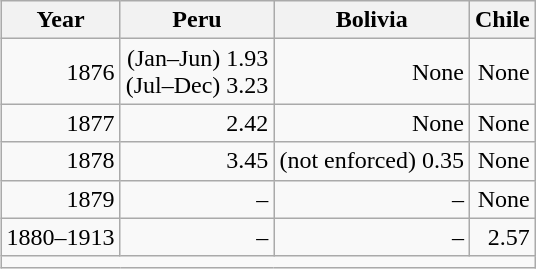<table class="wikitable plainrowheaders plegable" style="float: right; margin-right: 2em; margin-left: 1em; text-align: right;">
<tr>
<th>Year</th>
<th>Peru</th>
<th>Bolivia</th>
<th>Chile</th>
</tr>
<tr>
<td>1876</td>
<td>(Jan–Jun) 1.93<br>(Jul–Dec) 3.23</td>
<td>None</td>
<td>None</td>
</tr>
<tr>
<td>1877</td>
<td>2.42</td>
<td>None</td>
<td>None</td>
</tr>
<tr>
<td>1878</td>
<td>3.45</td>
<td>(not enforced) 0.35</td>
<td>None</td>
</tr>
<tr>
<td>1879</td>
<td>–</td>
<td>–</td>
<td>None</td>
</tr>
<tr>
<td>1880–1913</td>
<td>–</td>
<td>–</td>
<td>2.57</td>
</tr>
<tr>
<td colspan="4"></td>
</tr>
</table>
